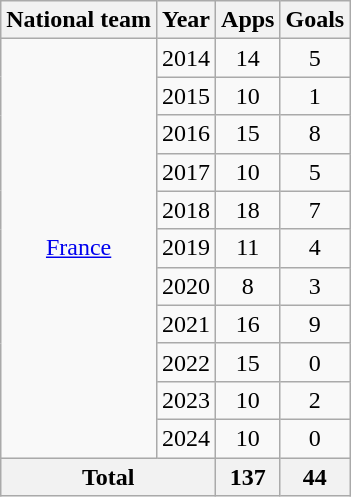<table class="wikitable" style="text-align: center;">
<tr>
<th>National team</th>
<th>Year</th>
<th>Apps</th>
<th>Goals</th>
</tr>
<tr>
<td rowspan="11"><a href='#'>France</a></td>
<td>2014</td>
<td>14</td>
<td>5</td>
</tr>
<tr>
<td>2015</td>
<td>10</td>
<td>1</td>
</tr>
<tr>
<td>2016</td>
<td>15</td>
<td>8</td>
</tr>
<tr>
<td>2017</td>
<td>10</td>
<td>5</td>
</tr>
<tr>
<td>2018</td>
<td>18</td>
<td>7</td>
</tr>
<tr>
<td>2019</td>
<td>11</td>
<td>4</td>
</tr>
<tr>
<td>2020</td>
<td>8</td>
<td>3</td>
</tr>
<tr>
<td>2021</td>
<td>16</td>
<td>9</td>
</tr>
<tr>
<td>2022</td>
<td>15</td>
<td>0</td>
</tr>
<tr>
<td>2023</td>
<td>10</td>
<td>2</td>
</tr>
<tr>
<td>2024</td>
<td>10</td>
<td>0</td>
</tr>
<tr>
<th colspan="2">Total</th>
<th>137</th>
<th>44</th>
</tr>
</table>
